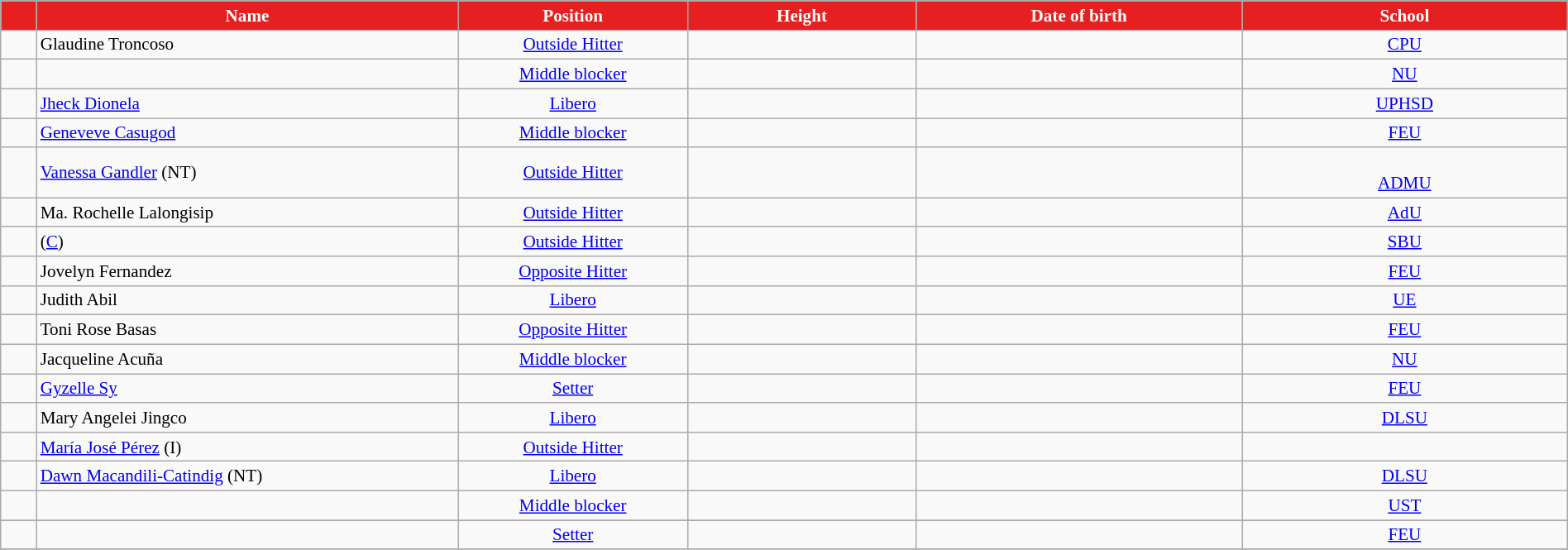<table class="wikitable sortable" style="font-size:88%; text-align:center; width:100%;">
<tr>
<th style="width:1em; background:#E62020; color:white;"></th>
<th style="width:17em; background:#E62020; color:white;">Name</th>
<th style="width:9em; background:#E62020; color:white;">Position</th>
<th style="width:9em; background:#E62020; color:white;">Height</th>
<th style="width:13em; background:#E62020; color:white;">Date of birth</th>
<th style="width:13em; background:#E62020; color:white;">School</th>
</tr>
<tr align=center>
<td></td>
<td align=left> Glaudine Troncoso</td>
<td><a href='#'>Outside Hitter</a></td>
<td></td>
<td align=right></td>
<td><a href='#'>CPU</a></td>
</tr>
<tr align=center>
<td></td>
<td align=left> </td>
<td><a href='#'>Middle blocker</a></td>
<td></td>
<td align=right></td>
<td><a href='#'>NU</a></td>
</tr>
<tr align=center>
<td></td>
<td align=left> <a href='#'>Jheck Dionela</a></td>
<td><a href='#'>Libero</a></td>
<td></td>
<td align=right></td>
<td><a href='#'>UPHSD</a></td>
</tr>
<tr align=center>
<td></td>
<td align=left> <a href='#'>Geneveve Casugod</a></td>
<td><a href='#'>Middle blocker</a></td>
<td></td>
<td align=right></td>
<td align=center><a href='#'>FEU</a></td>
</tr>
<tr align=center>
<td></td>
<td align=left> <a href='#'>Vanessa Gandler</a> (NT)</td>
<td><a href='#'>Outside Hitter</a></td>
<td></td>
<td align=right></td>
<td><br><a href='#'>ADMU</a></td>
</tr>
<tr align=center>
<td></td>
<td align="left"> Ma. Rochelle Lalongisip</td>
<td><a href='#'>Outside Hitter</a></td>
<td></td>
<td align="right"></td>
<td><a href='#'>AdU</a></td>
</tr>
<tr align=center>
<td></td>
<td align=left>  (<a href='#'>C</a>)</td>
<td><a href='#'>Outside Hitter</a></td>
<td></td>
<td align=right></td>
<td><a href='#'>SBU</a></td>
</tr>
<tr align=center>
<td></td>
<td align="left"> Jovelyn Fernandez</td>
<td><a href='#'>Opposite Hitter</a></td>
<td></td>
<td align=right></td>
<td><a href='#'>FEU</a></td>
</tr>
<tr align=center>
<td></td>
<td align=left> Judith Abil</td>
<td><a href='#'>Libero</a></td>
<td></td>
<td align=right></td>
<td><a href='#'>UE</a></td>
</tr>
<tr align=center>
<td></td>
<td align=left> Toni Rose Basas</td>
<td><a href='#'>Opposite Hitter</a></td>
<td></td>
<td align=right></td>
<td><a href='#'>FEU</a></td>
</tr>
<tr align=center>
<td></td>
<td align=left> Jacqueline Acuña</td>
<td><a href='#'>Middle blocker</a></td>
<td></td>
<td align=right></td>
<td><a href='#'>NU</a></td>
</tr>
<tr align=center>
<td></td>
<td align=left> <a href='#'>Gyzelle Sy</a></td>
<td><a href='#'>Setter</a></td>
<td></td>
<td align=right></td>
<td><a href='#'>FEU</a></td>
</tr>
<tr align=center>
<td></td>
<td align="left"> Mary Angelei Jingco</td>
<td><a href='#'>Libero</a></td>
<td></td>
<td align="right"></td>
<td><a href='#'>DLSU</a></td>
</tr>
<tr align=center>
<td></td>
<td align=left> <a href='#'>María José Pérez</a> (I)</td>
<td><a href='#'>Outside Hitter</a></td>
<td></td>
<td align=right></td>
<td></td>
</tr>
<tr align=center>
<td></td>
<td align="left"> <a href='#'>Dawn Macandili-Catindig</a> (NT)</td>
<td><a href='#'>Libero</a></td>
<td></td>
<td align="right"></td>
<td><a href='#'>DLSU</a></td>
</tr>
<tr align=center>
<td></td>
<td align=left> </td>
<td><a href='#'>Middle blocker</a></td>
<td></td>
<td align=right></td>
<td><a href='#'>UST</a></td>
</tr>
<tr align=center>
</tr>
<tr align=center>
<td></td>
<td align=left> </td>
<td><a href='#'>Setter</a></td>
<td></td>
<td align=right></td>
<td><a href='#'>FEU</a></td>
</tr>
<tr align=center>
</tr>
</table>
